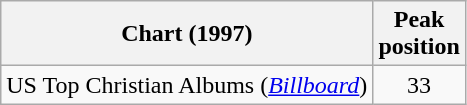<table class="wikitable">
<tr>
<th>Chart (1997)</th>
<th>Peak<br>position</th>
</tr>
<tr>
<td>US Top Christian Albums (<em><a href='#'>Billboard</a></em>)</td>
<td style="text-align:center;">33</td>
</tr>
</table>
